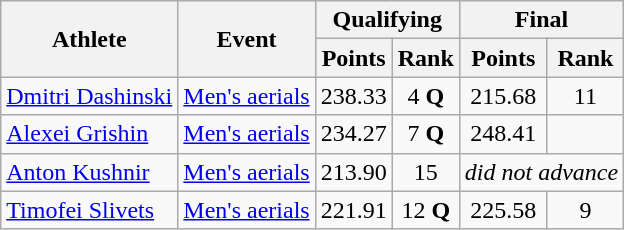<table class="wikitable">
<tr>
<th rowspan="2">Athlete</th>
<th rowspan="2">Event</th>
<th colspan="2">Qualifying</th>
<th colspan="2">Final</th>
</tr>
<tr>
<th>Points</th>
<th>Rank</th>
<th>Points</th>
<th>Rank</th>
</tr>
<tr>
<td><a href='#'>Dmitri Dashinski</a></td>
<td><a href='#'>Men's aerials</a></td>
<td align="center">238.33</td>
<td align="center">4 <strong>Q</strong></td>
<td align="center">215.68</td>
<td align="center">11</td>
</tr>
<tr>
<td><a href='#'>Alexei Grishin</a></td>
<td><a href='#'>Men's aerials</a></td>
<td align="center">234.27</td>
<td align="center">7 <strong>Q</strong></td>
<td align="center">248.41</td>
<td align="center"></td>
</tr>
<tr>
<td><a href='#'>Anton Kushnir</a></td>
<td><a href='#'>Men's aerials</a></td>
<td align="center">213.90</td>
<td align="center">15</td>
<td align=center colspan=2><em>did not advance</em></td>
</tr>
<tr>
<td><a href='#'>Timofei Slivets</a></td>
<td><a href='#'>Men's aerials</a></td>
<td align="center">221.91</td>
<td align="center">12 <strong>Q</strong></td>
<td align="center">225.58</td>
<td align="center">9</td>
</tr>
</table>
